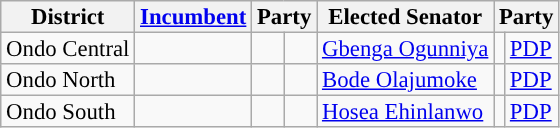<table class="sortable wikitable" style="font-size:95%;line-height:14px;">
<tr>
<th class="unsortable">District</th>
<th class="unsortable"><a href='#'>Incumbent</a></th>
<th colspan="2">Party</th>
<th class="unsortable">Elected Senator</th>
<th colspan="2">Party</th>
</tr>
<tr>
<td>Ondo Central</td>
<td></td>
<td></td>
<td></td>
<td><a href='#'>Gbenga Ogunniya</a></td>
<td style="background:"></td>
<td><a href='#'>PDP</a></td>
</tr>
<tr>
<td>Ondo North</td>
<td></td>
<td></td>
<td></td>
<td><a href='#'>Bode Olajumoke</a></td>
<td style="background:"></td>
<td><a href='#'>PDP</a></td>
</tr>
<tr>
<td>Ondo South</td>
<td></td>
<td></td>
<td></td>
<td><a href='#'>Hosea Ehinlanwo</a></td>
<td style="background:"></td>
<td><a href='#'>PDP</a></td>
</tr>
</table>
